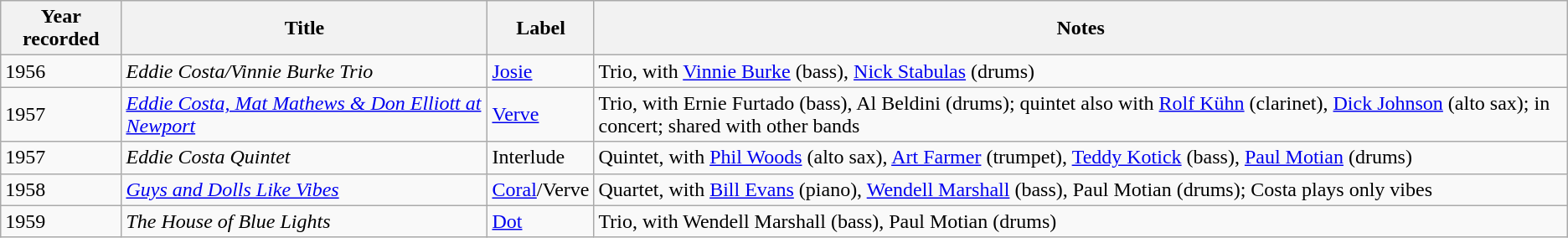<table class="wikitable sortable">
<tr>
<th>Year recorded</th>
<th>Title</th>
<th>Label</th>
<th>Notes</th>
</tr>
<tr>
<td>1956</td>
<td><em>Eddie Costa/Vinnie Burke Trio</em></td>
<td><a href='#'>Josie</a></td>
<td>Trio, with <a href='#'>Vinnie Burke</a> (bass), <a href='#'>Nick Stabulas</a> (drums)</td>
</tr>
<tr>
<td>1957</td>
<td><em><a href='#'>Eddie Costa, Mat Mathews & Don Elliott at Newport</a></em></td>
<td><a href='#'>Verve</a></td>
<td>Trio, with Ernie Furtado (bass), Al Beldini (drums); quintet also with <a href='#'>Rolf Kühn</a> (clarinet), <a href='#'>Dick Johnson</a> (alto sax); in concert; shared with other bands</td>
</tr>
<tr>
<td>1957</td>
<td><em>Eddie Costa Quintet</em></td>
<td>Interlude</td>
<td>Quintet, with <a href='#'>Phil Woods</a> (alto sax), <a href='#'>Art Farmer</a> (trumpet), <a href='#'>Teddy Kotick</a> (bass), <a href='#'>Paul Motian</a> (drums)</td>
</tr>
<tr>
<td>1958</td>
<td><em><a href='#'>Guys and Dolls Like Vibes</a></em></td>
<td><a href='#'>Coral</a>/Verve</td>
<td>Quartet, with <a href='#'>Bill Evans</a> (piano), <a href='#'>Wendell Marshall</a> (bass), Paul Motian (drums); Costa plays only vibes</td>
</tr>
<tr>
<td>1959</td>
<td><em>The House of Blue Lights</em></td>
<td><a href='#'>Dot</a></td>
<td>Trio, with Wendell Marshall (bass), Paul Motian (drums)</td>
</tr>
</table>
